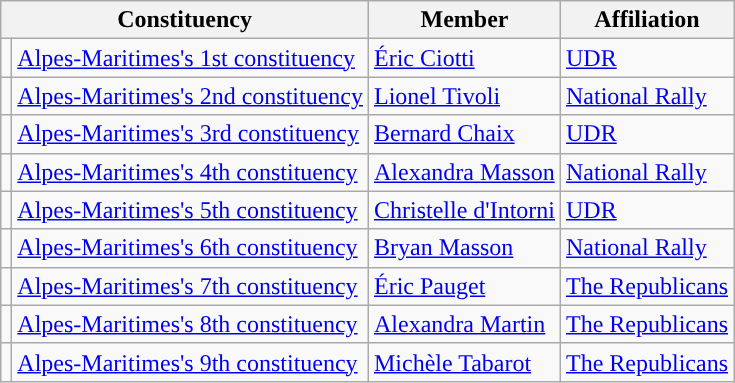<table class="wikitable">
<tr>
<th colspan="2">Constituency</th>
<th>Member</th>
<th>Affiliation</th>
</tr>
<tr>
<td style="background-color: "></td>
<td><a href='#'>Alpes-Maritimes's 1st constituency</a></td>
<td><a href='#'>Éric Ciotti</a></td>
<td><a href='#'>UDR</a></td>
</tr>
<tr>
<td style="background-color: "></td>
<td><a href='#'>Alpes-Maritimes's 2nd constituency</a></td>
<td><a href='#'>Lionel Tivoli</a></td>
<td><a href='#'>National Rally</a></td>
</tr>
<tr>
<td style="background:"></td>
<td><a href='#'>Alpes-Maritimes's 3rd constituency</a></td>
<td><a href='#'>Bernard Chaix</a></td>
<td><a href='#'>UDR</a></td>
</tr>
<tr>
<td style="background-color: "></td>
<td><a href='#'>Alpes-Maritimes's 4th constituency</a></td>
<td><a href='#'>Alexandra Masson</a></td>
<td><a href='#'>National Rally</a></td>
</tr>
<tr>
<td style="background-color: "></td>
<td><a href='#'>Alpes-Maritimes's 5th constituency</a></td>
<td><a href='#'>Christelle d'Intorni</a></td>
<td><a href='#'>UDR</a></td>
</tr>
<tr>
<td style="background-color: "></td>
<td><a href='#'>Alpes-Maritimes's 6th constituency</a></td>
<td><a href='#'>Bryan Masson</a></td>
<td><a href='#'>National Rally</a></td>
</tr>
<tr>
<td style="background-color: "></td>
<td><a href='#'>Alpes-Maritimes's 7th constituency</a></td>
<td><a href='#'>Éric Pauget</a></td>
<td><a href='#'>The Republicans</a></td>
</tr>
<tr>
<td style="background-color: "></td>
<td><a href='#'>Alpes-Maritimes's 8th constituency</a></td>
<td><a href='#'>Alexandra Martin</a></td>
<td><a href='#'>The Republicans</a></td>
</tr>
<tr>
<td style="background-color: "></td>
<td><a href='#'>Alpes-Maritimes's 9th constituency</a></td>
<td><a href='#'>Michèle Tabarot</a></td>
<td><a href='#'>The Republicans</a></td>
</tr>
</table>
